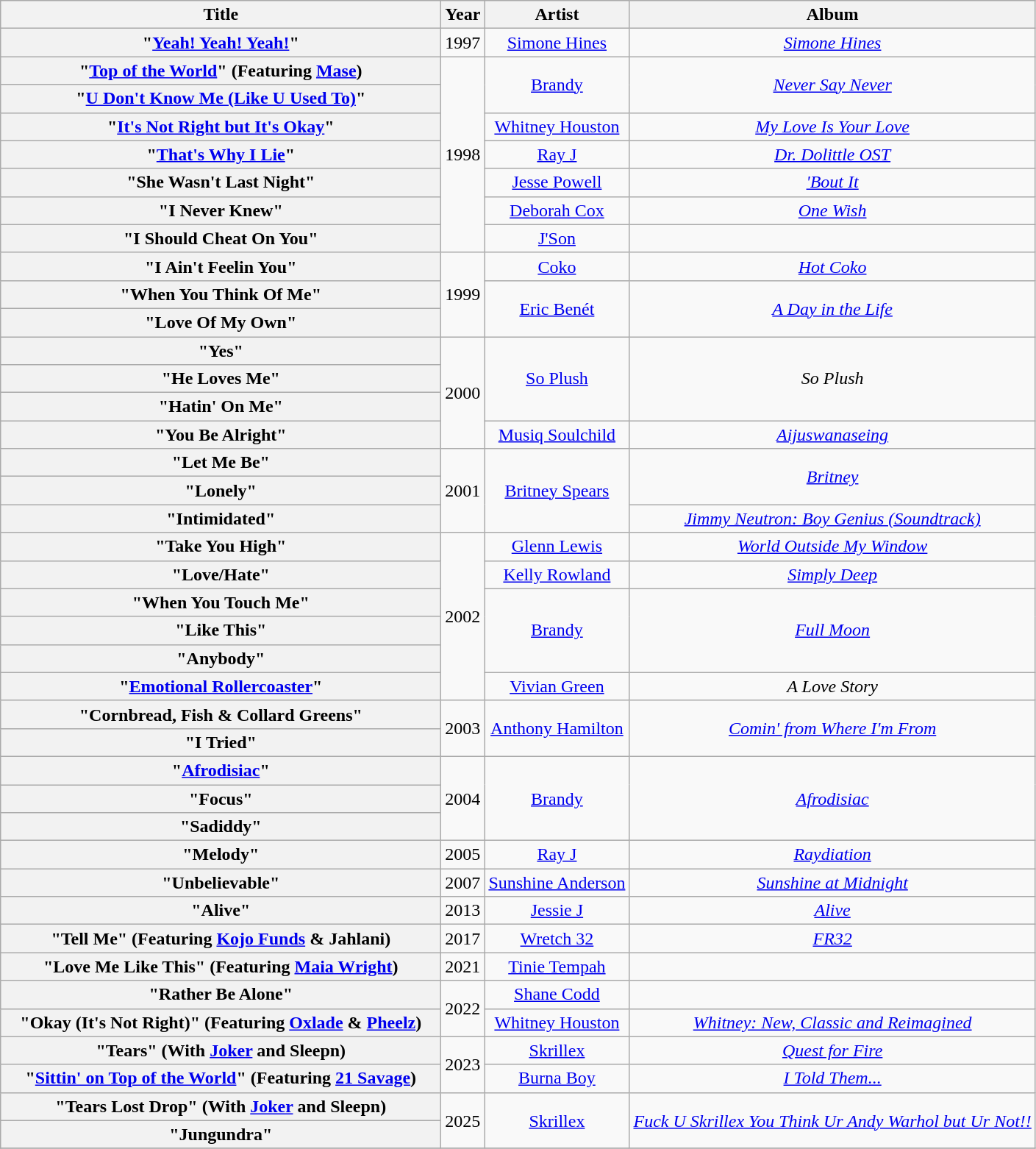<table class="wikitable plainrowheaders" style="text-align:center;">
<tr>
<th scope="col" style="width:24.5em;">Title</th>
<th scope="col">Year</th>
<th scope="col">Artist</th>
<th scope="col">Album</th>
</tr>
<tr>
<th scope="row">"<a href='#'>Yeah! Yeah! Yeah!</a>"</th>
<td>1997</td>
<td><a href='#'>Simone Hines</a></td>
<td><em><a href='#'>Simone Hines</a></em></td>
</tr>
<tr>
<th scope="row">"<a href='#'>Top of the World</a>" (Featuring <a href='#'>Mase</a>)</th>
<td rowspan="7">1998</td>
<td rowspan="2"><a href='#'>Brandy</a></td>
<td rowspan="2"><em><a href='#'>Never Say Never</a></em></td>
</tr>
<tr>
<th scope="row">"<a href='#'>U Don't Know Me (Like U Used To)</a>"</th>
</tr>
<tr>
<th scope="row">"<a href='#'>It's Not Right but It's Okay</a>"</th>
<td><a href='#'>Whitney Houston</a></td>
<td><em><a href='#'>My Love Is Your Love</a></em></td>
</tr>
<tr>
<th scope="row">"<a href='#'>That's Why I Lie</a>"</th>
<td><a href='#'>Ray J</a></td>
<td><em><a href='#'>Dr. Dolittle OST</a></em></td>
</tr>
<tr>
<th scope="row">"She Wasn't Last Night"</th>
<td><a href='#'>Jesse Powell</a></td>
<td><em><a href='#'>'Bout It</a></em></td>
</tr>
<tr>
<th scope="row">"I Never Knew"</th>
<td><a href='#'>Deborah Cox</a></td>
<td><em><a href='#'>One Wish</a></em></td>
</tr>
<tr>
<th scope="row">"I Should Cheat On You"</th>
<td><a href='#'>J'Son</a></td>
<td></td>
</tr>
<tr>
<th scope="row">"I Ain't Feelin You"</th>
<td rowspan="3">1999</td>
<td><a href='#'>Coko</a></td>
<td><em><a href='#'>Hot Coko</a></em></td>
</tr>
<tr>
<th scope="row">"When You Think Of Me"</th>
<td rowspan="2"><a href='#'>Eric Benét</a></td>
<td rowspan="2"><em><a href='#'>A Day in the Life</a></em></td>
</tr>
<tr>
<th scope="row">"Love Of My Own"</th>
</tr>
<tr>
<th scope="row">"Yes"</th>
<td rowspan="4">2000</td>
<td rowspan="3"><a href='#'>So Plush</a></td>
<td rowspan="3"><em>So Plush</em></td>
</tr>
<tr>
<th scope="row">"He Loves Me"</th>
</tr>
<tr>
<th scope="row">"Hatin' On Me"</th>
</tr>
<tr>
<th scope="row">"You Be Alright"</th>
<td><a href='#'>Musiq Soulchild</a></td>
<td><em><a href='#'>Aijuswanaseing</a></em></td>
</tr>
<tr>
<th scope="row">"Let Me Be"</th>
<td rowspan="3">2001</td>
<td rowspan="3"><a href='#'>Britney Spears</a></td>
<td rowspan="2"><em><a href='#'>Britney</a></em></td>
</tr>
<tr>
<th scope="row">"Lonely"</th>
</tr>
<tr>
<th scope="row">"Intimidated"</th>
<td><em><a href='#'>Jimmy Neutron: Boy Genius (Soundtrack)</a></em></td>
</tr>
<tr>
<th scope="row">"Take You High"</th>
<td rowspan="6">2002</td>
<td><a href='#'>Glenn Lewis</a></td>
<td><em><a href='#'>World Outside My Window</a></em></td>
</tr>
<tr>
<th scope="row">"Love/Hate"</th>
<td><a href='#'>Kelly Rowland</a></td>
<td><em><a href='#'>Simply Deep</a></em></td>
</tr>
<tr>
<th scope="row">"When You Touch Me"</th>
<td rowspan="3"><a href='#'>Brandy</a></td>
<td rowspan="3"><em><a href='#'>Full Moon</a></em></td>
</tr>
<tr>
<th scope="row">"Like This"</th>
</tr>
<tr>
<th scope="row">"Anybody"</th>
</tr>
<tr>
<th scope="row">"<a href='#'>Emotional Rollercoaster</a>"</th>
<td><a href='#'>Vivian Green</a></td>
<td><em>A Love Story</em></td>
</tr>
<tr>
<th scope="row">"Cornbread, Fish & Collard Greens"</th>
<td rowspan="2">2003</td>
<td rowspan="2"><a href='#'>Anthony Hamilton</a></td>
<td rowspan="2"><em><a href='#'>Comin' from Where I'm From</a></em></td>
</tr>
<tr>
<th scope="row">"I Tried"</th>
</tr>
<tr>
<th scope="row">"<a href='#'>Afrodisiac</a>"</th>
<td rowspan="3">2004</td>
<td rowspan="3"><a href='#'>Brandy</a></td>
<td rowspan="3"><em><a href='#'>Afrodisiac</a></em></td>
</tr>
<tr>
<th scope="row">"Focus"</th>
</tr>
<tr>
<th scope="row">"Sadiddy"</th>
</tr>
<tr>
<th scope="row">"Melody"</th>
<td>2005</td>
<td><a href='#'>Ray J</a></td>
<td><em><a href='#'>Raydiation</a></em></td>
</tr>
<tr>
<th scope="row">"Unbelievable"</th>
<td>2007</td>
<td><a href='#'>Sunshine Anderson</a></td>
<td><em><a href='#'>Sunshine at Midnight</a></em></td>
</tr>
<tr>
<th scope="row">"Alive"</th>
<td>2013</td>
<td><a href='#'>Jessie J</a></td>
<td><em><a href='#'>Alive</a></em></td>
</tr>
<tr>
<th scope="row">"Tell Me" (Featuring <a href='#'>Kojo Funds</a> & Jahlani)</th>
<td>2017</td>
<td><a href='#'>Wretch 32</a></td>
<td><em><a href='#'>FR32</a></em></td>
</tr>
<tr>
<th scope="row">"Love Me Like This" (Featuring <a href='#'>Maia Wright</a>)</th>
<td>2021</td>
<td><a href='#'>Tinie Tempah</a></td>
<td></td>
</tr>
<tr>
<th scope="row">"Rather Be Alone"</th>
<td rowspan="2">2022</td>
<td><a href='#'>Shane Codd</a></td>
<td></td>
</tr>
<tr>
<th scope="row">"Okay (It's Not Right)" (Featuring <a href='#'>Oxlade</a> & <a href='#'>Pheelz</a>)</th>
<td><a href='#'>Whitney Houston</a></td>
<td><em><a href='#'>Whitney: New, Classic and Reimagined</a></em></td>
</tr>
<tr>
<th scope="row">"Tears" (With <a href='#'>Joker</a> and Sleepn)</th>
<td rowspan="2">2023</td>
<td><a href='#'>Skrillex</a></td>
<td><em><a href='#'>Quest for Fire</a></em></td>
</tr>
<tr>
<th scope="row">"<a href='#'>Sittin' on Top of the World</a>" (Featuring <a href='#'>21 Savage</a>)</th>
<td><a href='#'>Burna Boy</a></td>
<td><em><a href='#'>I Told Them...</a></em></td>
</tr>
<tr>
<th scope="row">"Tears Lost Drop" (With <a href='#'>Joker</a> and Sleepn)</th>
<td rowspan="2">2025</td>
<td rowspan="2"><a href='#'>Skrillex</a></td>
<td rowspan="2"><em><a href='#'>Fuck U Skrillex You Think Ur Andy Warhol but Ur Not!!</a></em></td>
</tr>
<tr>
<th scope="row">"Jungundra"</th>
</tr>
<tr>
</tr>
</table>
